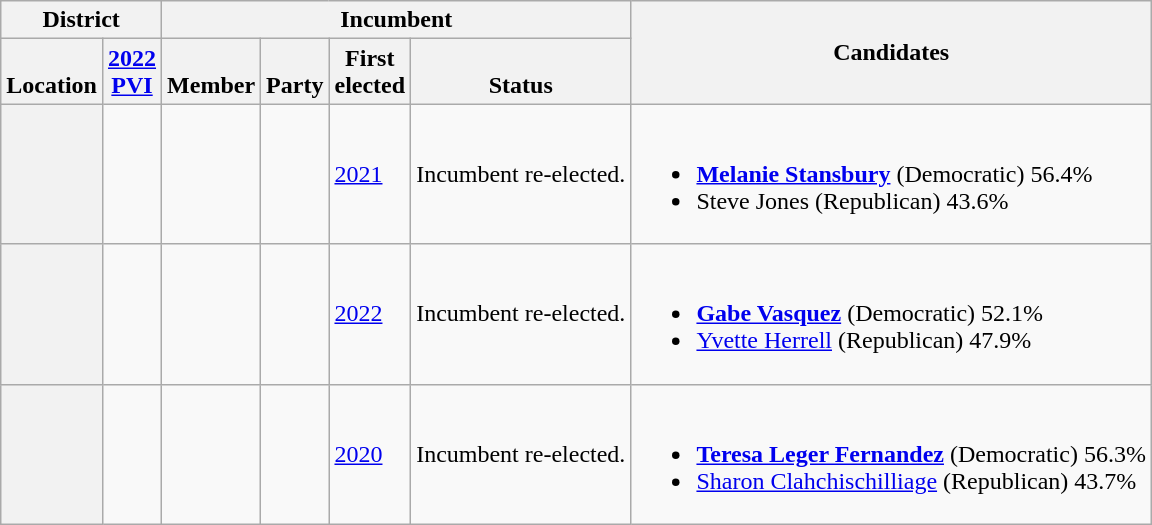<table class="wikitable sortable">
<tr>
<th colspan=2>District</th>
<th colspan=4>Incumbent</th>
<th rowspan=2 class="unsortable">Candidates</th>
</tr>
<tr valign=bottom>
<th>Location</th>
<th><a href='#'>2022<br>PVI</a></th>
<th>Member</th>
<th>Party</th>
<th>First<br>elected</th>
<th>Status</th>
</tr>
<tr>
<th></th>
<td></td>
<td></td>
<td></td>
<td><a href='#'>2021 </a></td>
<td>Incumbent re-elected.</td>
<td nowrap><br><ul><li> <strong><a href='#'>Melanie Stansbury</a></strong> (Democratic) 56.4%</li><li>Steve Jones (Republican) 43.6%</li></ul></td>
</tr>
<tr>
<th></th>
<td></td>
<td></td>
<td></td>
<td><a href='#'>2022</a></td>
<td>Incumbent re-elected.</td>
<td nowrap><br><ul><li> <strong><a href='#'>Gabe Vasquez</a></strong> (Democratic) 52.1%</li><li><a href='#'>Yvette Herrell</a> (Republican) 47.9%</li></ul></td>
</tr>
<tr>
<th></th>
<td></td>
<td></td>
<td></td>
<td><a href='#'>2020</a></td>
<td>Incumbent re-elected.</td>
<td nowrap><br><ul><li> <strong><a href='#'>Teresa Leger Fernandez</a></strong> (Democratic) 56.3%</li><li><a href='#'>Sharon Clahchischilliage</a> (Republican) 43.7%</li></ul></td>
</tr>
</table>
